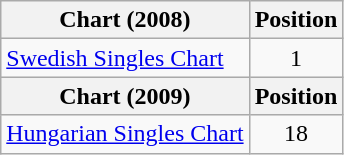<table class="wikitable sortable">
<tr>
<th>Chart (2008)</th>
<th>Position</th>
</tr>
<tr>
<td><a href='#'>Swedish Singles Chart</a></td>
<td align="center">1</td>
</tr>
<tr>
<th>Chart (2009)</th>
<th>Position</th>
</tr>
<tr>
<td><a href='#'>Hungarian Singles Chart</a></td>
<td align="center">18</td>
</tr>
</table>
